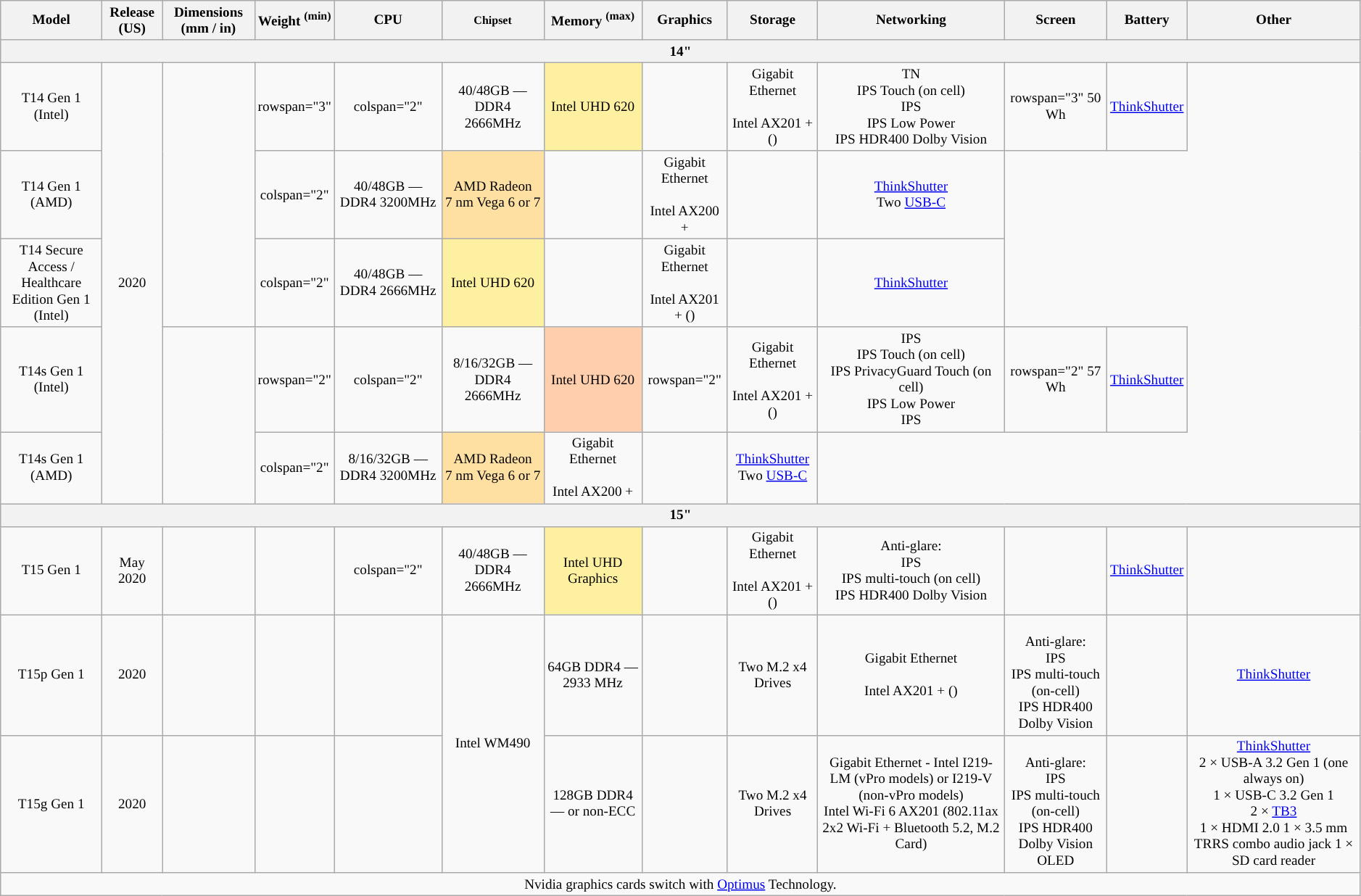<table class="wikitable" style="font-size: 80%; text-align: center; min-width: 80%;">
<tr>
<th>Model</th>
<th>Release (US)</th>
<th>Dimensions (mm / in)</th>
<th>Weight <sup>(min)</sup></th>
<th>CPU</th>
<th><small>Chipset</small></th>
<th>Memory <sup>(max)</sup></th>
<th>Graphics</th>
<th>Storage</th>
<th>Networking</th>
<th>Screen</th>
<th>Battery</th>
<th>Other</th>
</tr>
<tr>
<th colspan="13">14"</th>
</tr>
<tr>
<td>T14 Gen 1 (Intel)</td>
<td rowspan="5">2020</td>
<td rowspan="3"></td>
<td>rowspan="3" </td>
<td>colspan="2" </td>
<td style="background:">40/48GB — DDR4 2666MHz<br> </td>
<td style="background:#fdf1a1;">Intel UHD 620<br></td>
<td></td>
<td>Gigabit Ethernet<br><br>Intel  AX201 +  ()<br><small></small></td>
<td style="background:"> TN <br> IPS Touch (on cell) <br> IPS <br> IPS Low Power <br>  IPS HDR400 Dolby Vision</td>
<td>rowspan="3"  50 Wh</td>
<td><a href='#'>ThinkShutter</a><br></td>
</tr>
<tr>
<td>T14 Gen 1 (AMD)</td>
<td>colspan="2" </td>
<td style="background:">40/48GB — DDR4 3200MHz<br> </td>
<td style="background:#fee0a3;">AMD Radeon 7 nm Vega 6 or 7</td>
<td></td>
<td>Gigabit Ethernet<br><br>Intel  AX200 + <br><small></small></td>
<td></td>
<td><a href='#'>ThinkShutter</a><br>Two <a href='#'>USB-C</a>  </td>
</tr>
<tr>
<td>T14 Secure Access /<br>Healthcare Edition Gen 1 (Intel)</td>
<td>colspan="2" </td>
<td style="background:">40/48GB — DDR4 2666MHz<br> </td>
<td style="background:#fdf1a1;">Intel UHD 620<br></td>
<td></td>
<td>Gigabit Ethernet<br><br>Intel  AX201 +  ()<br><small></small></td>
<td></td>
<td><a href='#'>ThinkShutter</a><br></td>
</tr>
<tr>
<td>T14s Gen 1 (Intel)</td>
<td rowspan="2"></td>
<td>rowspan="2" </td>
<td>colspan="2" </td>
<td style="background:">8/16/32GB — DDR4 2666MHz<br></td>
<td style="background:#ffcead;">Intel UHD 620</td>
<td>rowspan="2" </td>
<td> Gigabit Ethernet<br><br>Intel  AX201 +  ()<br><small></small></td>
<td style="background:"> IPS <br> IPS Touch (on cell) <br>IPS PrivacyGuard Touch (on cell) <br> IPS Low Power <br> IPS</td>
<td>rowspan="2"  57 Wh</td>
<td><a href='#'>ThinkShutter</a><br></td>
</tr>
<tr>
<td>T14s Gen 1 (AMD)</td>
<td>colspan="2" </td>
<td style="background:">8/16/32GB — DDR4 3200MHz<br></td>
<td style="background:#fee0a3;">AMD Radeon 7 nm Vega 6 or 7</td>
<td> Gigabit Ethernet<br><br>Intel  AX200 + <br><small></small></td>
<td></td>
<td><a href='#'>ThinkShutter</a><br>Two <a href='#'>USB-C</a>  </td>
</tr>
<tr>
<th colspan="13">15"</th>
</tr>
<tr>
<td>T15 Gen 1</td>
<td>May 2020</td>
<td></td>
<td></td>
<td>colspan="2" </td>
<td style="background:">40/48GB — DDR4 2666MHz<br> </td>
<td style="background:#fdf1a1;">Intel UHD Graphics<br></td>
<td></td>
<td>Gigabit Ethernet<br><br>Intel  AX201 +  ()<br><small></small></td>
<td style="background:">Anti-glare: <br> IPS <br> IPS multi-touch (on cell) <br> IPS HDR400 Dolby Vision</td>
<td></td>
<td><a href='#'>ThinkShutter</a><br></td>
</tr>
<tr>
<td>T15p Gen 1</td>
<td>2020</td>
<td></td>
<td></td>
<td></td>
<td rowspan="2">Intel WM490</td>
<td style="background:">64GB DDR4 — 2933 MHz </td>
<td></td>
<td style="background:">Two M.2 x4 Drives</td>
<td>Gigabit Ethernet<br><br>Intel  AX201 +  ()<br><small></small></td>
<td style="background:"><br>Anti-glare: <br>
 IPS <br>
 IPS multi-touch (on-cell)<br>
 IPS HDR400 Dolby Vision</td>
<td></td>
<td><a href='#'>ThinkShutter</a><br></td>
</tr>
<tr>
<td>T15g Gen 1</td>
<td>2020</td>
<td></td>
<td></td>
<td></td>
<td style="background:">128GB DDR4 —   or non-ECC<br></td>
<td></td>
<td style="background:">Two M.2 x4 Drives</td>
<td>Gigabit Ethernet - Intel I219-LM (vPro models) or I219-V (non-vPro models)<br>Intel Wi-Fi 6 AX201 (802.11ax 2x2 Wi-Fi + Bluetooth 5.2, M.2 Card)
<br><small></small></td>
<td style="background:"><br>Anti-glare: <br>
 IPS <br>
 IPS multi-touch (on-cell)<br>
 IPS HDR400 Dolby Vision<br>
 OLED</td>
<td></td>
<td><a href='#'>ThinkShutter</a><br>2 × USB-A 3.2 Gen 1 (one always on)<br>1 × USB-C 3.2 Gen 1<br>2 × <a href='#'>TB3</a><br>1 × HDMI 2.0
1 × 3.5 mm TRRS combo audio jack
1 × SD card reader</td>
</tr>
<tr>
<td colspan="13">Nvidia graphics cards switch with <a href='#'>Optimus</a> Technology.</td>
</tr>
</table>
